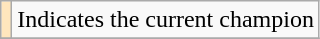<table class="wikitable">
<tr>
<th style="background-color:#FFE6BD"></th>
<td>Indicates the current champion</td>
</tr>
<tr>
</tr>
</table>
